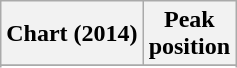<table class="wikitable sortable plainrowheaders" style="text-align:center">
<tr>
<th>Chart (2014)</th>
<th>Peak<br>position</th>
</tr>
<tr>
</tr>
<tr>
</tr>
</table>
